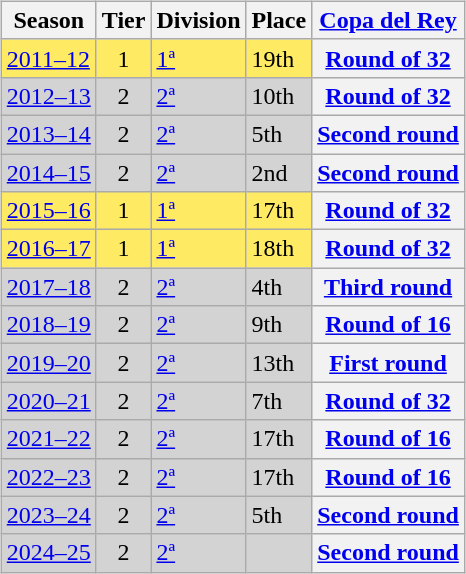<table>
<tr>
<td valign=top width=0%><br><table class="wikitable">
<tr style="background:#f0f6fa;">
<th>Season</th>
<th>Tier</th>
<th>Division</th>
<th>Place</th>
<th><a href='#'>Copa del Rey</a></th>
</tr>
<tr>
<td style="background:#FFEA64;"><a href='#'>2011–12</a></td>
<td style="background:#FFEA64;" align=center>1</td>
<td style="background:#FFEA64;"><a href='#'>1ª</a></td>
<td style="background:#FFEA64;">19th</td>
<th><a href='#'>Round of 32</a></th>
</tr>
<tr>
<td style="background:#D3D3D3;"><a href='#'>2012–13</a></td>
<td style="background:#D3D3D3;" align=center>2</td>
<td style="background:#D3D3D3;"><a href='#'>2ª</a></td>
<td style="background:#D3D3D3;">10th</td>
<th><a href='#'>Round of 32</a></th>
</tr>
<tr>
<td style="background:#D3D3D3;"><a href='#'>2013–14</a></td>
<td style="background:#D3D3D3;" align=center>2</td>
<td style="background:#D3D3D3;"><a href='#'>2ª</a></td>
<td style="background:#D3D3D3;">5th</td>
<th><a href='#'>Second round</a></th>
</tr>
<tr>
<td style="background:#D3D3D3;"><a href='#'>2014–15</a></td>
<td style="background:#D3D3D3;" align=center>2</td>
<td style="background:#D3D3D3;"><a href='#'>2ª</a></td>
<td style="background:#D3D3D3;">2nd</td>
<th><a href='#'>Second round</a></th>
</tr>
<tr>
<td style="background:#FFEA64;"><a href='#'>2015–16</a></td>
<td style="background:#FFEA64;" align=center>1</td>
<td style="background:#FFEA64;"><a href='#'>1ª</a></td>
<td style="background:#FFEA64;">17th</td>
<th><a href='#'>Round of 32</a></th>
</tr>
<tr>
<td style="background:#FFEA64;"><a href='#'>2016–17</a></td>
<td style="background:#FFEA64;" align=center>1</td>
<td style="background:#FFEA64;"><a href='#'>1ª</a></td>
<td style="background:#FFEA64;">18th</td>
<th><a href='#'>Round of 32</a></th>
</tr>
<tr>
<td style="background:#D3D3D3;"><a href='#'>2017–18</a></td>
<td style="background:#D3D3D3;" align=center>2</td>
<td style="background:#D3D3D3;"><a href='#'>2ª</a></td>
<td style="background:#D3D3D3;">4th</td>
<th><a href='#'>Third round</a></th>
</tr>
<tr>
<td style="background:#D3D3D3;"><a href='#'>2018–19</a></td>
<td style="background:#D3D3D3;" align=center>2</td>
<td style="background:#D3D3D3;"><a href='#'>2ª</a></td>
<td style="background:#D3D3D3;">9th</td>
<th><a href='#'>Round of 16</a></th>
</tr>
<tr>
<td style="background:#D3D3D3;"><a href='#'>2019–20</a></td>
<td style="background:#D3D3D3;" align=center>2</td>
<td style="background:#D3D3D3;"><a href='#'>2ª</a></td>
<td style="background:#D3D3D3;">13th</td>
<th><a href='#'>First round</a></th>
</tr>
<tr>
<td style="background:#D3D3D3;"><a href='#'>2020–21</a></td>
<td style="background:#D3D3D3;" align=center>2</td>
<td style="background:#D3D3D3;"><a href='#'>2ª</a></td>
<td style="background:#D3D3D3;">7th</td>
<th><a href='#'>Round of 32</a></th>
</tr>
<tr>
<td style="background:#D3D3D3;"><a href='#'>2021–22</a></td>
<td style="background:#D3D3D3;" align=center>2</td>
<td style="background:#D3D3D3;"><a href='#'>2ª</a></td>
<td style="background:#D3D3D3;">17th</td>
<th><a href='#'>Round of 16</a></th>
</tr>
<tr>
<td style="background:#D3D3D3;"><a href='#'>2022–23</a></td>
<td style="background:#D3D3D3;" align=center>2</td>
<td style="background:#D3D3D3;"><a href='#'>2ª</a></td>
<td style="background:#D3D3D3;">17th</td>
<th><a href='#'>Round of 16</a></th>
</tr>
<tr>
<td style="background:#D3D3D3;"><a href='#'>2023–24</a></td>
<td style="background:#D3D3D3;" align=center>2</td>
<td style="background:#D3D3D3;"><a href='#'>2ª</a></td>
<td style="background:#D3D3D3;">5th</td>
<th><a href='#'>Second round</a></th>
</tr>
<tr>
<td style="background:#D3D3D3;"><a href='#'>2024–25</a></td>
<td style="background:#D3D3D3;" align=center>2</td>
<td style="background:#D3D3D3;"><a href='#'>2ª</a></td>
<td style="background:#D3D3D3;"></td>
<th><a href='#'>Second round</a></th>
</tr>
</table>
</td>
</tr>
</table>
